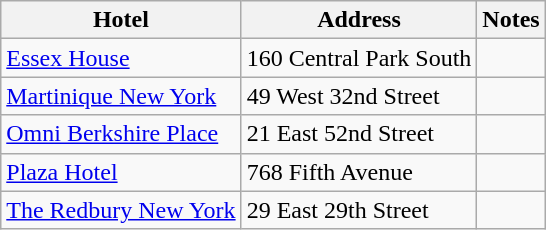<table class="wikitable">
<tr>
<th>Hotel</th>
<th>Address</th>
<th>Notes</th>
</tr>
<tr>
<td><a href='#'>Essex House</a></td>
<td>160 Central Park South</td>
<td></td>
</tr>
<tr>
<td><a href='#'>Martinique New York</a></td>
<td>49 West 32nd Street</td>
<td></td>
</tr>
<tr>
<td><a href='#'>Omni Berkshire Place</a></td>
<td>21 East 52nd Street</td>
<td></td>
</tr>
<tr>
<td><a href='#'>Plaza Hotel</a></td>
<td>768 Fifth Avenue</td>
<td></td>
</tr>
<tr>
<td><a href='#'>The Redbury New York</a></td>
<td>29 East 29th Street</td>
<td></td>
</tr>
</table>
